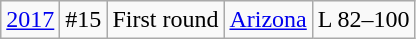<table class="wikitable">
<tr align="center">
<td><a href='#'>2017</a></td>
<td>#15</td>
<td>First round</td>
<td><a href='#'>Arizona</a></td>
<td>L 82–100</td>
</tr>
</table>
